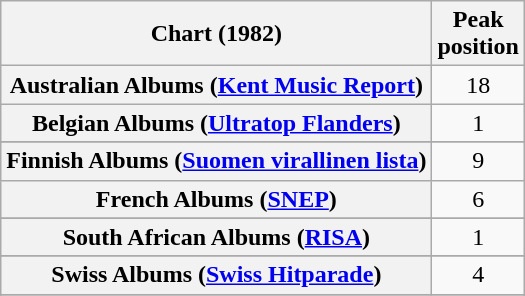<table class="wikitable sortable plainrowheaders">
<tr>
<th scope="col">Chart (1982)</th>
<th scope="col">Peak<br>position</th>
</tr>
<tr>
<th scope="row">Australian Albums (<a href='#'>Kent Music Report</a>)</th>
<td align=center>18</td>
</tr>
<tr>
<th scope="row">Belgian Albums (<a href='#'>Ultratop Flanders</a>)</th>
<td align="center">1</td>
</tr>
<tr>
</tr>
<tr>
<th scope="row">Finnish Albums (<a href='#'>Suomen virallinen lista</a>)</th>
<td style="text-align:center;">9</td>
</tr>
<tr>
<th scope="row">French Albums (<a href='#'>SNEP</a>)</th>
<td align="center">6</td>
</tr>
<tr>
</tr>
<tr>
</tr>
<tr>
</tr>
<tr>
<th scope="row">South African Albums (<a href='#'>RISA</a>)</th>
<td align="center">1</td>
</tr>
<tr>
</tr>
<tr>
<th scope="row">Swiss Albums (<a href='#'>Swiss Hitparade</a>)</th>
<td align="center">4</td>
</tr>
<tr>
</tr>
<tr>
</tr>
</table>
